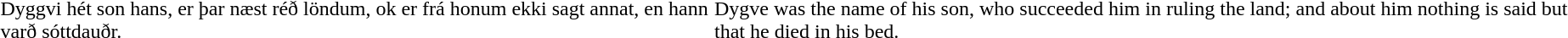<table>
<tr>
<td><br>Dyggvi hét son hans, er þar næst réð löndum, ok er frá honum ekki sagt annat, en hann varð sóttdauðr.</td>
<td><br>Dygve was the name of his son, who succeeded him in ruling the
land; and about him nothing is said but that he died in his bed.</td>
<td></td>
</tr>
</table>
